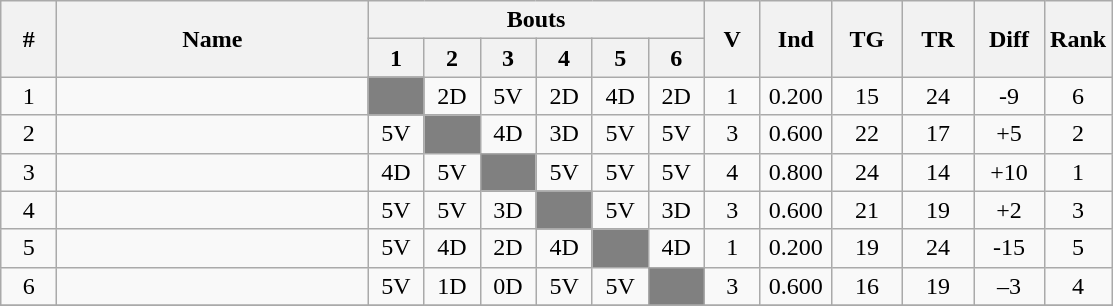<table class="wikitable" style="text-align:center;">
<tr>
<th rowspan=2 width=30>#</th>
<th rowspan=2 width=200>Name</th>
<th colspan=6>Bouts</th>
<th rowspan=2 width=30>V</th>
<th rowspan=2 width=40>Ind</th>
<th rowspan=2 width=40>TG</th>
<th rowspan=2 width=40>TR</th>
<th rowspan=2 width=40>Diff</th>
<th rowspan=2 width=30>Rank</th>
</tr>
<tr>
<th width=30>1</th>
<th width=30>2</th>
<th width=30>3</th>
<th width=30>4</th>
<th width=30>5</th>
<th width=30>6</th>
</tr>
<tr>
<td>1</td>
<td align=left></td>
<td bgcolor=grey></td>
<td>2D</td>
<td>5V</td>
<td>2D</td>
<td>4D</td>
<td>2D</td>
<td>1</td>
<td>0.200</td>
<td>15</td>
<td>24</td>
<td>-9</td>
<td>6</td>
</tr>
<tr>
<td>2</td>
<td align=left></td>
<td>5V</td>
<td bgcolor=grey></td>
<td>4D</td>
<td>3D</td>
<td>5V</td>
<td>5V</td>
<td>3</td>
<td>0.600</td>
<td>22</td>
<td>17</td>
<td>+5</td>
<td>2</td>
</tr>
<tr>
<td>3</td>
<td align=left></td>
<td>4D</td>
<td>5V</td>
<td bgcolor=grey></td>
<td>5V</td>
<td>5V</td>
<td>5V</td>
<td>4</td>
<td>0.800</td>
<td>24</td>
<td>14</td>
<td>+10</td>
<td>1</td>
</tr>
<tr>
<td>4</td>
<td align=left></td>
<td>5V</td>
<td>5V</td>
<td>3D</td>
<td bgcolor=grey></td>
<td>5V</td>
<td>3D</td>
<td>3</td>
<td>0.600</td>
<td>21</td>
<td>19</td>
<td>+2</td>
<td>3</td>
</tr>
<tr>
<td>5</td>
<td align=left></td>
<td>5V</td>
<td>4D</td>
<td>2D</td>
<td>4D</td>
<td bgcolor=grey></td>
<td>4D</td>
<td>1</td>
<td>0.200</td>
<td>19</td>
<td>24</td>
<td>-15</td>
<td>5</td>
</tr>
<tr>
<td>6</td>
<td align=left></td>
<td>5V</td>
<td>1D</td>
<td>0D</td>
<td>5V</td>
<td>5V</td>
<td bgcolor=grey></td>
<td>3</td>
<td>0.600</td>
<td>16</td>
<td>19</td>
<td>–3</td>
<td>4</td>
</tr>
<tr>
</tr>
</table>
